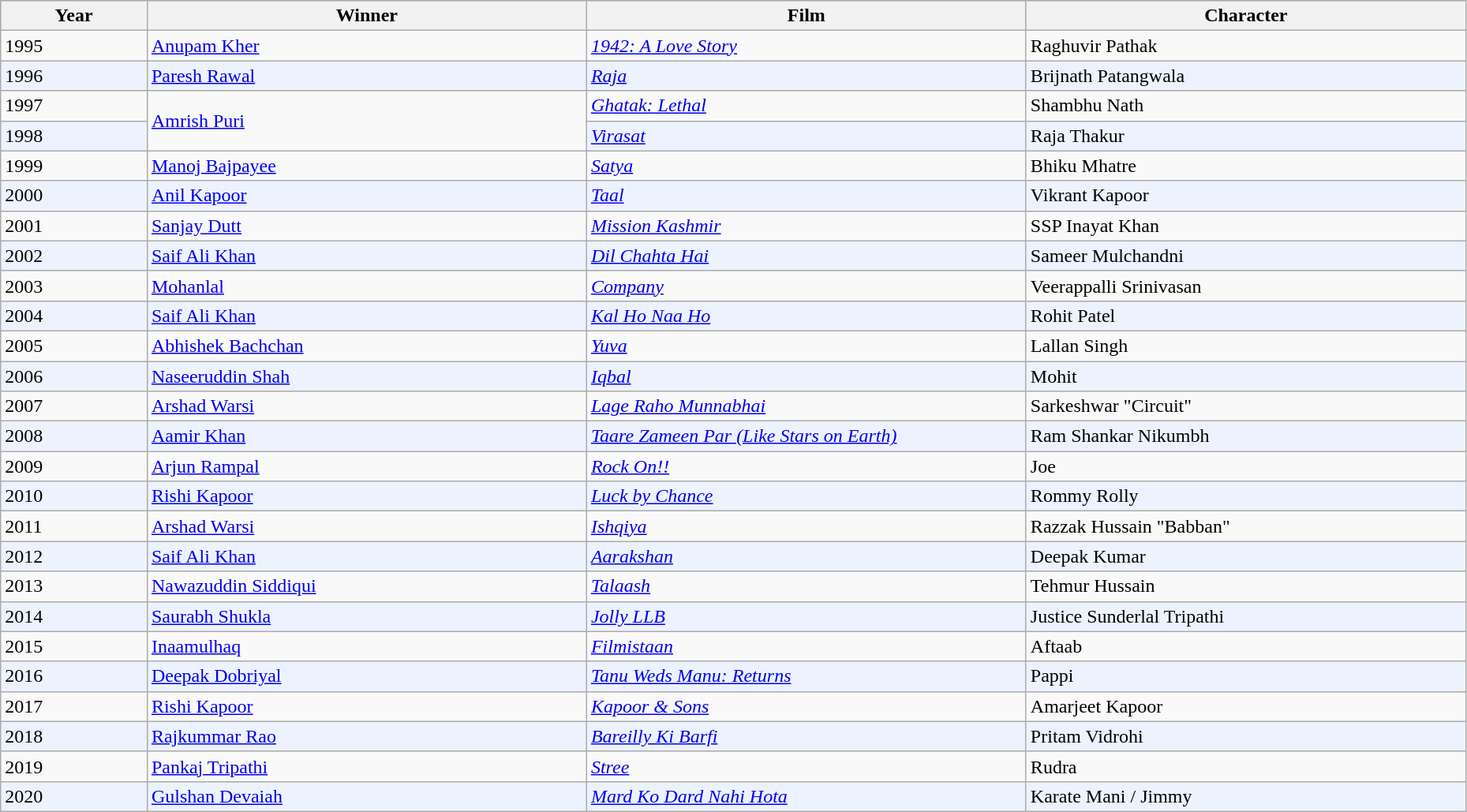<table class="wikitable" style="width:98%;">
<tr style="background:#bebebe;">
<th style="width:10%;">Year</th>
<th style="width:30%;">Winner</th>
<th style="width:30%;">Film</th>
<th style="width:30%;">Character</th>
</tr>
<tr>
<td>1995</td>
<td><a href='#'>Anupam Kher</a></td>
<td><em><a href='#'>1942: A Love Story</a></em></td>
<td>Raghuvir Pathak</td>
</tr>
<tr bgcolor=#edf3fe>
<td>1996</td>
<td><a href='#'>Paresh Rawal</a></td>
<td><em><a href='#'>Raja</a></em></td>
<td>Brijnath Patangwala</td>
</tr>
<tr>
<td>1997</td>
<td rowspan="2"><a href='#'>Amrish Puri</a></td>
<td><em><a href='#'>Ghatak: Lethal</a></em></td>
<td>Shambhu Nath</td>
</tr>
<tr bgcolor=#edf3fe>
<td>1998</td>
<td><em><a href='#'>Virasat</a></em></td>
<td>Raja Thakur</td>
</tr>
<tr>
<td>1999</td>
<td><a href='#'>Manoj Bajpayee</a></td>
<td><em><a href='#'>Satya</a></em></td>
<td>Bhiku Mhatre</td>
</tr>
<tr bgcolor=#edf3fe>
<td>2000</td>
<td><a href='#'>Anil Kapoor</a></td>
<td><em><a href='#'>Taal</a></em></td>
<td>Vikrant Kapoor</td>
</tr>
<tr>
<td>2001</td>
<td><a href='#'>Sanjay Dutt</a></td>
<td><em><a href='#'>Mission Kashmir</a></em></td>
<td>SSP Inayat Khan</td>
</tr>
<tr bgcolor=#edf3fe>
<td>2002</td>
<td><a href='#'>Saif Ali Khan</a></td>
<td><em><a href='#'>Dil Chahta Hai</a></em></td>
<td>Sameer Mulchandni</td>
</tr>
<tr>
<td>2003</td>
<td><a href='#'>Mohanlal</a></td>
<td><em><a href='#'>Company</a></em></td>
<td>Veerappalli Srinivasan</td>
</tr>
<tr bgcolor=#edf3fe>
<td>2004</td>
<td><a href='#'>Saif Ali Khan</a></td>
<td><em><a href='#'>Kal Ho Naa Ho</a></em></td>
<td>Rohit Patel</td>
</tr>
<tr>
<td>2005</td>
<td><a href='#'>Abhishek Bachchan</a></td>
<td><em><a href='#'>Yuva</a></em></td>
<td>Lallan Singh</td>
</tr>
<tr bgcolor=#edf3fe>
<td>2006</td>
<td><a href='#'>Naseeruddin Shah</a></td>
<td><em><a href='#'>Iqbal</a></em></td>
<td>Mohit</td>
</tr>
<tr>
<td>2007</td>
<td><a href='#'>Arshad Warsi</a></td>
<td><em><a href='#'>Lage Raho Munnabhai</a></em></td>
<td>Sarkeshwar "Circuit"</td>
</tr>
<tr bgcolor=#edf3fe>
<td>2008</td>
<td><a href='#'>Aamir Khan</a></td>
<td><em><a href='#'>Taare Zameen Par (Like Stars on Earth)</a></em></td>
<td>Ram Shankar Nikumbh</td>
</tr>
<tr>
<td>2009</td>
<td><a href='#'>Arjun Rampal</a></td>
<td><em><a href='#'>Rock On!!</a></em></td>
<td>Joe</td>
</tr>
<tr bgcolor=#edf3fe>
<td>2010</td>
<td><a href='#'>Rishi Kapoor</a></td>
<td><em><a href='#'>Luck by Chance</a></em></td>
<td>Rommy Rolly</td>
</tr>
<tr>
<td>2011</td>
<td><a href='#'>Arshad Warsi</a></td>
<td><em><a href='#'>Ishqiya</a></em></td>
<td>Razzak Hussain "Babban"</td>
</tr>
<tr bgcolor=#edf3fe>
<td>2012</td>
<td><a href='#'>Saif Ali Khan</a></td>
<td><em><a href='#'>Aarakshan</a></em></td>
<td>Deepak Kumar</td>
</tr>
<tr>
<td>2013</td>
<td><a href='#'>Nawazuddin Siddiqui</a></td>
<td><em><a href='#'>Talaash</a></em></td>
<td>Tehmur Hussain</td>
</tr>
<tr bgcolor=#edf3fe>
<td>2014</td>
<td><a href='#'>Saurabh Shukla</a></td>
<td><em><a href='#'>Jolly LLB</a></em></td>
<td>Justice Sunderlal Tripathi</td>
</tr>
<tr>
<td>2015</td>
<td><a href='#'>Inaamulhaq</a></td>
<td><em><a href='#'>Filmistaan</a></em></td>
<td>Aftaab</td>
</tr>
<tr bgcolor=#edf3fe>
<td>2016</td>
<td><a href='#'>Deepak Dobriyal</a></td>
<td><em><a href='#'>Tanu Weds Manu: Returns</a></em></td>
<td>Pappi</td>
</tr>
<tr>
<td>2017</td>
<td><a href='#'>Rishi Kapoor</a></td>
<td><em><a href='#'>Kapoor & Sons</a></em></td>
<td>Amarjeet Kapoor</td>
</tr>
<tr bgcolor=#edf3fe>
<td>2018</td>
<td><a href='#'>Rajkummar Rao</a></td>
<td><em><a href='#'>Bareilly Ki Barfi</a></em></td>
<td>Pritam Vidrohi</td>
</tr>
<tr>
<td>2019</td>
<td><a href='#'>Pankaj Tripathi</a></td>
<td><em><a href='#'>Stree</a></em></td>
<td>Rudra</td>
</tr>
<tr bgcolor=#edf3fe>
<td>2020</td>
<td><a href='#'>Gulshan Devaiah</a></td>
<td><em><a href='#'>Mard Ko Dard Nahi Hota</a></em></td>
<td>Karate Mani / Jimmy</td>
</tr>
</table>
